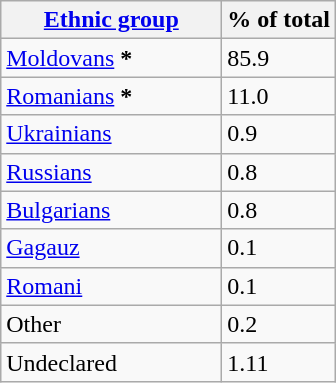<table class="wikitable sortable">
<tr>
<th style="width:140px;"><a href='#'>Ethnic group</a></th>
<th>% of total</th>
</tr>
<tr>
<td><a href='#'>Moldovans</a> <strong>*</strong></td>
<td>85.9</td>
</tr>
<tr>
<td><a href='#'>Romanians</a> <strong>*</strong></td>
<td>11.0</td>
</tr>
<tr>
<td><a href='#'>Ukrainians</a></td>
<td>0.9</td>
</tr>
<tr>
<td><a href='#'>Russians</a></td>
<td>0.8</td>
</tr>
<tr>
<td><a href='#'>Bulgarians</a></td>
<td>0.8</td>
</tr>
<tr>
<td><a href='#'>Gagauz</a></td>
<td>0.1</td>
</tr>
<tr>
<td><a href='#'>Romani</a></td>
<td>0.1</td>
</tr>
<tr>
<td>Other</td>
<td>0.2</td>
</tr>
<tr>
<td>Undeclared</td>
<td>1.11</td>
</tr>
</table>
